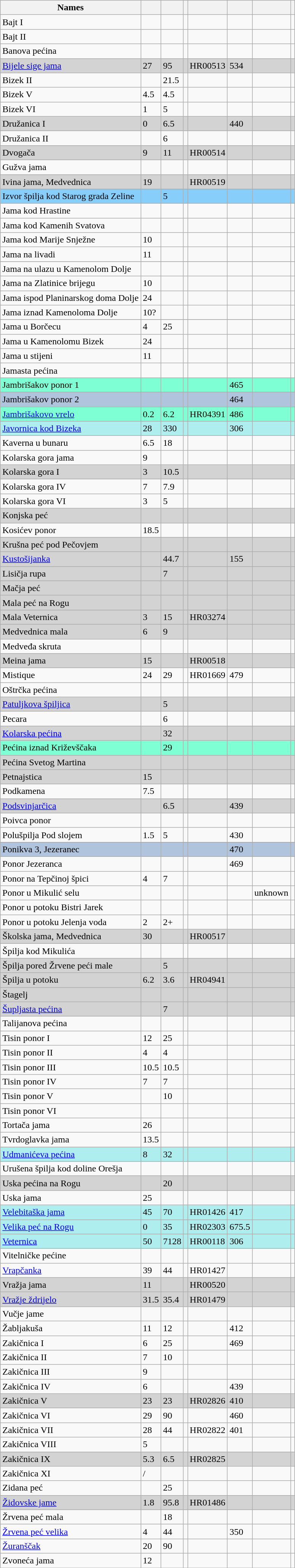<table class="wikitable sortable sticky-header">
<tr>
<th>Names</th>
<th></th>
<th></th>
<th></th>
<th></th>
<th></th>
<th></th>
<th></th>
</tr>
<tr>
<td>Bajt I</td>
<td></td>
<td></td>
<td></td>
<td></td>
<td></td>
<td></td>
<td></td>
</tr>
<tr>
<td>Bajt II</td>
<td></td>
<td></td>
<td></td>
<td></td>
<td></td>
<td></td>
<td></td>
</tr>
<tr>
<td>Banova pećina </td>
<td></td>
<td></td>
<td></td>
<td></td>
<td></td>
<td></td>
<td></td>
</tr>
<tr bgcolor="LightGray">
<td><a href='#'>Bijele sige jama</a></td>
<td>27</td>
<td>95</td>
<td> </td>
<td>HR00513</td>
<td>534</td>
<td></td>
<td></td>
</tr>
<tr>
<td>Bizek II</td>
<td></td>
<td>21.5</td>
<td></td>
<td></td>
<td></td>
<td></td>
<td></td>
</tr>
<tr>
<td>Bizek V</td>
<td>4.5</td>
<td>4.5</td>
<td> </td>
<td></td>
<td></td>
<td></td>
<td></td>
</tr>
<tr>
<td>Bizek VI</td>
<td>1</td>
<td>5</td>
<td> </td>
<td></td>
<td></td>
<td></td>
<td></td>
</tr>
<tr bgcolor="LightGray">
<td>Družanica I</td>
<td>0</td>
<td>6.5</td>
<td></td>
<td></td>
<td>440</td>
<td></td>
<td></td>
</tr>
<tr>
<td>Družanica II</td>
<td></td>
<td>6</td>
<td></td>
<td></td>
<td></td>
<td></td>
<td></td>
</tr>
<tr bgcolor="LightGray">
<td>Dvogača</td>
<td>9</td>
<td>11</td>
<td></td>
<td>HR00514</td>
<td></td>
<td></td>
<td></td>
</tr>
<tr>
<td>Gužva jama</td>
<td></td>
<td></td>
<td></td>
<td></td>
<td></td>
<td></td>
<td></td>
</tr>
<tr bgcolor="LightGray">
<td>Ivina jama, Medvednica </td>
<td>19</td>
<td></td>
<td></td>
<td>HR00519</td>
<td></td>
<td></td>
<td></td>
</tr>
<tr bgcolor="LightSkyBlue">
<td>Izvor špilja kod Starog grada Zeline</td>
<td></td>
<td>5</td>
<td></td>
<td></td>
<td></td>
<td></td>
<td></td>
</tr>
<tr>
<td>Jama kod Hrastine</td>
<td></td>
<td></td>
<td></td>
<td></td>
<td></td>
<td></td>
<td></td>
</tr>
<tr>
<td>Jama kod Kamenih Svatova</td>
<td></td>
<td></td>
<td></td>
<td></td>
<td></td>
<td></td>
<td></td>
</tr>
<tr>
<td>Jama kod Marije Snježne</td>
<td>10</td>
<td></td>
<td></td>
<td></td>
<td></td>
<td></td>
<td></td>
</tr>
<tr>
<td>Jama na livadi</td>
<td>11</td>
<td></td>
<td></td>
<td></td>
<td></td>
<td></td>
<td></td>
</tr>
<tr>
</tr>
<tr>
<td>Jama na ulazu u Kamenolom Dolje</td>
<td></td>
<td></td>
<td></td>
<td></td>
<td></td>
<td></td>
<td></td>
</tr>
<tr>
<td>Jama na Zlatinice brijegu </td>
<td>10</td>
<td></td>
<td></td>
<td></td>
<td></td>
<td></td>
<td></td>
</tr>
<tr>
<td>Jama ispod Planinarskog doma Dolje</td>
<td>24</td>
<td></td>
<td> </td>
<td></td>
<td></td>
<td></td>
<td></td>
</tr>
<tr>
<td>Jama iznad Kamenoloma Dolje</td>
<td>10?</td>
<td></td>
<td></td>
<td></td>
<td></td>
<td></td>
<td></td>
</tr>
<tr>
</tr>
<tr>
<td>Jama u Borčecu</td>
<td>4</td>
<td>25</td>
<td></td>
<td></td>
<td></td>
<td></td>
<td></td>
</tr>
<tr>
<td>Jama u Kamenolomu Bizek</td>
<td>24</td>
<td></td>
<td></td>
<td></td>
<td></td>
<td></td>
<td></td>
</tr>
<tr>
<td>Jama u stijeni</td>
<td>11</td>
<td></td>
<td></td>
<td></td>
<td></td>
<td></td>
<td></td>
</tr>
<tr>
<td>Jamasta pećina</td>
<td></td>
<td></td>
<td></td>
<td></td>
<td></td>
<td></td>
<td></td>
</tr>
<tr bgcolor="Aquamarine">
<td>Jambrišakov ponor 1</td>
<td></td>
<td></td>
<td></td>
<td></td>
<td>465</td>
<td></td>
<td></td>
</tr>
<tr bgcolor="LightSteelBlue">
<td>Jambrišakov ponor 2</td>
<td></td>
<td></td>
<td></td>
<td></td>
<td>464</td>
<td></td>
<td></td>
</tr>
<tr bgcolor="Aquamarine">
<td><a href='#'>Jambrišakovo vrelo</a></td>
<td>0.2</td>
<td>6.2</td>
<td></td>
<td>HR04391</td>
<td>486</td>
<td></td>
<td></td>
</tr>
<tr bgcolor="PaleTurquoise">
<td><a href='#'>Javornica kod Bizeka</a></td>
<td>28</td>
<td>330</td>
<td></td>
<td></td>
<td>306</td>
<td></td>
<td></td>
</tr>
<tr>
<td>Kaverna u bunaru</td>
<td>6.5</td>
<td>18</td>
<td></td>
<td></td>
<td></td>
<td></td>
<td></td>
</tr>
<tr>
<td>Kolarska gora jama</td>
<td>9</td>
<td></td>
<td> </td>
<td></td>
<td></td>
<td></td>
<td></td>
</tr>
<tr bgcolor="LightGray">
<td>Kolarska gora I</td>
<td>3</td>
<td>10.5</td>
<td></td>
<td></td>
<td></td>
<td></td>
<td></td>
</tr>
<tr>
<td>Kolarska gora IV</td>
<td>7</td>
<td>7.9</td>
<td></td>
<td></td>
<td></td>
<td></td>
<td></td>
</tr>
<tr>
<td>Kolarska gora VI</td>
<td>3</td>
<td>5</td>
<td></td>
<td></td>
<td></td>
<td></td>
<td></td>
</tr>
<tr bgcolor="LightGray">
<td>Konjska peć </td>
<td></td>
<td></td>
<td></td>
<td></td>
<td></td>
<td></td>
<td></td>
</tr>
<tr>
<td>Kosićev ponor </td>
<td>18.5</td>
<td></td>
<td></td>
<td></td>
<td></td>
<td></td>
<td></td>
</tr>
<tr bgcolor="LightGray">
<td>Krušna peć pod Pečovjem</td>
<td></td>
<td></td>
<td></td>
<td></td>
<td></td>
<td></td>
<td></td>
</tr>
<tr bgcolor="LightGray">
<td><a href='#'>Kustošijanka</a></td>
<td></td>
<td>44.7</td>
<td></td>
<td></td>
<td>155</td>
<td></td>
<td></td>
</tr>
<tr bgcolor="LightGray">
<td>Lisičja rupa</td>
<td></td>
<td>7</td>
<td></td>
<td></td>
<td></td>
<td></td>
<td></td>
</tr>
<tr bgcolor="LightGray">
<td>Mačja peć </td>
<td></td>
<td></td>
<td></td>
<td></td>
<td></td>
<td></td>
<td></td>
</tr>
<tr bgcolor="LightGray">
<td>Mala peć na Rogu</td>
<td></td>
<td></td>
<td></td>
<td></td>
<td></td>
<td></td>
<td></td>
</tr>
<tr bgcolor="LightGray">
<td>Mala Veternica </td>
<td>3</td>
<td>15</td>
<td></td>
<td>HR03274</td>
<td></td>
<td></td>
<td></td>
</tr>
<tr bgcolor="LightGray">
<td>Medvednica mala</td>
<td>6</td>
<td>9</td>
<td></td>
<td></td>
<td></td>
<td></td>
<td></td>
</tr>
<tr>
<td>Medveđa skruta</td>
<td></td>
<td></td>
<td></td>
<td></td>
<td></td>
<td></td>
<td></td>
</tr>
<tr bgcolor="LightGray">
<td>Meina jama</td>
<td>15</td>
<td></td>
<td></td>
<td>HR00518</td>
<td></td>
<td></td>
<td></td>
</tr>
<tr>
<td>Mistique</td>
<td>24</td>
<td>29</td>
<td></td>
<td>HR01669</td>
<td>479</td>
<td></td>
<td></td>
</tr>
<tr>
<td>Oštrčka pećina</td>
<td></td>
<td></td>
<td></td>
<td></td>
<td></td>
<td></td>
<td></td>
</tr>
<tr bgcolor="LightGray">
<td><a href='#'>Patuljkova špiljica</a></td>
<td></td>
<td>5</td>
<td></td>
<td></td>
<td></td>
<td></td>
<td></td>
</tr>
<tr>
<td>Pecara</td>
<td></td>
<td>6</td>
<td></td>
<td></td>
<td></td>
<td></td>
<td></td>
</tr>
<tr bgcolor="LightGray">
<td><a href='#'>Kolarska pećina</a></td>
<td></td>
<td>32</td>
<td></td>
<td></td>
<td></td>
<td></td>
<td></td>
</tr>
<tr bgcolor="Aquamarine">
<td>Pećina iznad Križevščaka</td>
<td></td>
<td>29</td>
<td></td>
<td></td>
<td></td>
<td></td>
<td></td>
</tr>
<tr bgcolor="LightGray">
<td>Pećina Svetog Martina</td>
<td></td>
<td></td>
<td></td>
<td></td>
<td></td>
<td></td>
<td></td>
</tr>
<tr bgcolor="LightGray">
<td>Petnajstica</td>
<td>15</td>
<td></td>
<td></td>
<td></td>
<td></td>
<td></td>
<td></td>
</tr>
<tr>
<td>Podkamena</td>
<td>7.5</td>
<td></td>
<td></td>
<td></td>
<td></td>
<td></td>
<td></td>
</tr>
<tr bgcolor="LightGray">
<td><a href='#'>Podsvinjarčica</a></td>
<td></td>
<td>6.5</td>
<td></td>
<td></td>
<td>439</td>
<td></td>
<td></td>
</tr>
<tr>
<td>Poivca ponor</td>
<td></td>
<td></td>
<td></td>
<td></td>
<td></td>
<td></td>
<td></td>
</tr>
<tr>
<td>Polušpilja Pod slojem</td>
<td>1.5</td>
<td>5</td>
<td></td>
<td></td>
<td>430</td>
<td></td>
<td></td>
</tr>
<tr bgcolor="LightSkyBlue">
</tr>
<tr bgcolor="LightSteelBlue">
<td>Ponikva 3, Jezeranec</td>
<td></td>
<td></td>
<td></td>
<td></td>
<td>470</td>
<td></td>
<td></td>
</tr>
<tr>
<td>Ponor Jezeranca</td>
<td></td>
<td></td>
<td></td>
<td></td>
<td>469</td>
<td></td>
<td></td>
</tr>
<tr>
<td>Ponor na Tepčinoj špici</td>
<td>4</td>
<td>7</td>
<td></td>
<td></td>
<td></td>
<td></td>
<td></td>
</tr>
<tr>
<td>Ponor u Mikulić selu</td>
<td></td>
<td></td>
<td></td>
<td></td>
<td></td>
<td>unknown</td>
<td></td>
</tr>
<tr>
<td>Ponor u potoku Bistri Jarek</td>
<td></td>
<td></td>
<td></td>
<td></td>
<td></td>
<td></td>
<td></td>
</tr>
<tr>
<td>Ponor u potoku Jelenja voda</td>
<td>2</td>
<td>2+</td>
<td></td>
<td></td>
<td></td>
<td></td>
<td></td>
</tr>
<tr bgcolor="LightGray">
<td>Školska jama, Medvednica </td>
<td>30</td>
<td></td>
<td></td>
<td>HR00517</td>
<td></td>
<td></td>
<td></td>
</tr>
<tr>
<td>Špilja kod Mikulića</td>
<td></td>
<td></td>
<td></td>
<td></td>
<td></td>
<td></td>
<td></td>
</tr>
<tr bgcolor="LightGray">
<td>Špilja pored Žrvene peći male</td>
<td></td>
<td>5</td>
<td></td>
<td></td>
<td></td>
<td></td>
<td></td>
</tr>
<tr bgcolor="LightGray">
<td>Špilja u potoku</td>
<td>6.2</td>
<td>3.6</td>
<td></td>
<td>HR04941</td>
<td></td>
<td></td>
<td></td>
</tr>
<tr bgcolor="LightGray">
<td>Štagelj</td>
<td></td>
<td></td>
<td></td>
<td></td>
<td></td>
<td></td>
<td></td>
</tr>
<tr bgcolor="LightGray">
<td><a href='#'>Šupljasta pećina</a></td>
<td></td>
<td>7</td>
<td></td>
<td></td>
<td></td>
<td></td>
<td></td>
</tr>
<tr>
<td>Talijanova pećina</td>
<td></td>
<td></td>
<td></td>
<td></td>
<td></td>
<td></td>
<td></td>
</tr>
<tr>
<td>Tisin ponor I</td>
<td>12</td>
<td>25</td>
<td>  </td>
<td></td>
<td></td>
<td></td>
<td></td>
</tr>
<tr>
<td>Tisin ponor II</td>
<td>4</td>
<td>4</td>
<td></td>
<td></td>
<td></td>
<td></td>
<td></td>
</tr>
<tr>
<td>Tisin ponor III</td>
<td>10.5</td>
<td>10.5</td>
<td></td>
<td></td>
<td></td>
<td></td>
<td></td>
</tr>
<tr>
<td>Tisin ponor IV</td>
<td>7</td>
<td>7</td>
<td></td>
<td></td>
<td></td>
<td></td>
<td></td>
</tr>
<tr>
<td>Tisin ponor V</td>
<td></td>
<td>10</td>
<td></td>
<td></td>
<td></td>
<td></td>
<td></td>
</tr>
<tr>
<td>Tisin ponor VI</td>
<td></td>
<td></td>
<td></td>
<td></td>
<td></td>
<td></td>
<td></td>
</tr>
<tr>
<td>Tortača jama</td>
<td>26</td>
<td></td>
<td></td>
<td></td>
<td></td>
<td></td>
<td></td>
</tr>
<tr>
<td>Tvrdoglavka jama</td>
<td>13.5</td>
<td></td>
<td></td>
<td></td>
<td></td>
<td></td>
<td></td>
</tr>
<tr bgcolor="PaleTurquoise">
<td><a href='#'>Udmanićeva pećina</a>  </td>
<td>8</td>
<td>32</td>
<td></td>
<td></td>
<td></td>
<td></td>
<td></td>
</tr>
<tr>
<td>Urušena špilja kod doline Orešja</td>
<td></td>
<td></td>
<td></td>
<td></td>
<td></td>
<td></td>
<td></td>
</tr>
<tr bgcolor="LightGray">
<td>Uska pećina na Rogu</td>
<td></td>
<td>20</td>
<td></td>
<td></td>
<td></td>
<td></td>
<td></td>
</tr>
<tr>
<td>Uska jama</td>
<td>25</td>
<td></td>
<td></td>
<td></td>
<td></td>
<td></td>
<td></td>
</tr>
<tr bgcolor="PaleTurquoise">
<td><a href='#'>Velebitaška jama</a></td>
<td>45</td>
<td>70</td>
<td> </td>
<td>HR01426</td>
<td>417</td>
<td></td>
<td></td>
</tr>
<tr bgcolor="PaleTurquoise">
<td><a href='#'>Velika peć na Rogu</a></td>
<td>0</td>
<td>35</td>
<td> </td>
<td>HR02303</td>
<td>675.5</td>
<td></td>
<td></td>
</tr>
<tr bgcolor="PaleTurquoise">
<td><a href='#'>Veternica</a></td>
<td>50</td>
<td>7128</td>
<td> </td>
<td>HR00118</td>
<td>306</td>
<td></td>
<td></td>
</tr>
<tr>
<td>Vitelničke pećine</td>
<td></td>
<td></td>
<td></td>
<td></td>
<td></td>
<td></td>
<td></td>
</tr>
<tr>
<td><a href='#'>Vrapčanka</a></td>
<td>39</td>
<td>44</td>
<td> </td>
<td>HR01427</td>
<td></td>
<td></td>
<td></td>
</tr>
<tr bgcolor="LightGray">
<td>Vražja jama </td>
<td>11</td>
<td></td>
<td></td>
<td>HR00520</td>
<td></td>
<td></td>
<td></td>
</tr>
<tr bgcolor="LightGray">
<td><a href='#'>Vražje ždrijelo</a></td>
<td>31.5</td>
<td>35.4</td>
<td></td>
<td>HR01479</td>
<td></td>
<td></td>
<td></td>
</tr>
<tr>
<td>Vučje jame</td>
<td></td>
<td></td>
<td></td>
<td></td>
<td></td>
<td></td>
<td></td>
</tr>
<tr>
<td>Žabljakuša</td>
<td>11</td>
<td>12</td>
<td></td>
<td></td>
<td>412</td>
<td></td>
<td></td>
</tr>
<tr>
<td>Zakičnica I</td>
<td>6</td>
<td>25</td>
<td></td>
<td></td>
<td>469</td>
<td></td>
<td></td>
</tr>
<tr>
<td>Zakičnica II</td>
<td>7</td>
<td>10</td>
<td></td>
<td></td>
<td></td>
<td></td>
<td></td>
</tr>
<tr>
<td>Zakičnica III</td>
<td>9</td>
<td></td>
<td></td>
<td></td>
<td></td>
<td></td>
<td></td>
</tr>
<tr>
<td>Zakičnica IV</td>
<td>6</td>
<td></td>
<td></td>
<td></td>
<td>439</td>
<td></td>
<td></td>
</tr>
<tr bgcolor="LightGray">
<td>Zakičnica V</td>
<td>23</td>
<td>23</td>
<td></td>
<td>HR02826</td>
<td>410</td>
<td></td>
<td></td>
</tr>
<tr>
<td>Zakičnica VI</td>
<td>29</td>
<td>90</td>
<td></td>
<td></td>
<td>460</td>
<td></td>
<td></td>
</tr>
<tr>
<td>Zakičnica VII</td>
<td>28</td>
<td>44</td>
<td></td>
<td>HR02822</td>
<td>401</td>
<td></td>
<td></td>
</tr>
<tr>
<td>Zakičnica VIII</td>
<td>5</td>
<td></td>
<td></td>
<td></td>
<td></td>
<td></td>
<td></td>
</tr>
<tr bgcolor="LightGray">
<td>Zakičnica IX</td>
<td>5.3</td>
<td>6.5</td>
<td></td>
<td>HR02825</td>
<td></td>
<td></td>
<td></td>
</tr>
<tr>
<td>Zakičnica XI</td>
<td>/</td>
<td></td>
<td></td>
<td></td>
<td></td>
<td></td>
<td></td>
</tr>
<tr>
<td>Zidana peć</td>
<td></td>
<td>25</td>
<td></td>
<td></td>
<td></td>
<td></td>
<td></td>
</tr>
<tr bgcolor="LightGray">
<td><a href='#'>Židovske jame</a></td>
<td>1.8</td>
<td>95.8</td>
<td></td>
<td>HR01486</td>
<td></td>
<td></td>
<td></td>
</tr>
<tr>
<td>Žrvena peć mala</td>
<td></td>
<td>18</td>
<td></td>
<td></td>
<td></td>
<td></td>
<td></td>
</tr>
<tr>
<td><a href='#'>Žrvena peć velika</a> </td>
<td>4</td>
<td>44</td>
<td> </td>
<td></td>
<td>350</td>
<td></td>
<td></td>
</tr>
<tr>
<td><a href='#'>Žuranščak</a></td>
<td>20</td>
<td>90</td>
<td> </td>
<td></td>
<td></td>
<td></td>
<td></td>
</tr>
<tr>
<td>Zvoneća jama </td>
<td>12</td>
<td></td>
<td></td>
<td></td>
<td></td>
<td></td>
<td></td>
</tr>
<tr>
</tr>
</table>
